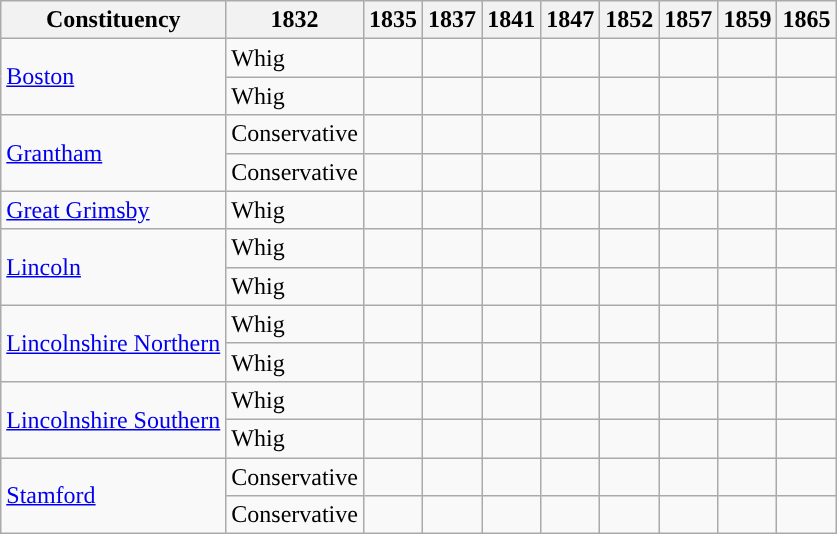<table class=wikitable sortable>
<tr>
<th>Constituency</th>
<th>1832</th>
<th>1835</th>
<th>1837</th>
<th>1841</th>
<th>1847</th>
<th>1852</th>
<th>1857</th>
<th>1859</th>
<th>1865</th>
</tr>
<tr>
<td rowspan=2><a href='#'>Boston</a></td>
<td bgcolor=>Whig</td>
<td></td>
<td></td>
<td></td>
<td></td>
<td></td>
<td></td>
<td></td>
<td></td>
</tr>
<tr>
<td bgcolor=>Whig</td>
<td></td>
<td></td>
<td></td>
<td></td>
<td></td>
<td></td>
<td></td>
<td></td>
</tr>
<tr>
<td rowspan=2><a href='#'>Grantham</a></td>
<td bgcolor=>Conservative</td>
<td></td>
<td></td>
<td></td>
<td></td>
<td></td>
<td></td>
<td></td>
<td></td>
</tr>
<tr>
<td bgcolor=>Conservative</td>
<td></td>
<td></td>
<td></td>
<td></td>
<td></td>
<td></td>
<td></td>
<td></td>
</tr>
<tr>
<td><a href='#'>Great Grimsby</a></td>
<td bgcolor=>Whig</td>
<td></td>
<td></td>
<td></td>
<td></td>
<td></td>
<td></td>
<td></td>
<td></td>
</tr>
<tr>
<td rowspan=2><a href='#'>Lincoln</a></td>
<td bgcolor=>Whig</td>
<td></td>
<td></td>
<td></td>
<td></td>
<td></td>
<td></td>
<td></td>
<td></td>
</tr>
<tr>
<td bgcolor=>Whig</td>
<td></td>
<td></td>
<td></td>
<td></td>
<td></td>
<td></td>
<td></td>
<td></td>
</tr>
<tr>
<td rowspan=2><a href='#'>Lincolnshire Northern</a></td>
<td bgcolor=>Whig</td>
<td></td>
<td></td>
<td></td>
<td></td>
<td></td>
<td></td>
<td></td>
<td></td>
</tr>
<tr>
<td bgcolor=>Whig</td>
<td></td>
<td></td>
<td></td>
<td></td>
<td></td>
<td></td>
<td></td>
<td></td>
</tr>
<tr>
<td rowspan=2><a href='#'>Lincolnshire Southern</a></td>
<td bgcolor=>Whig</td>
<td></td>
<td></td>
<td></td>
<td></td>
<td></td>
<td></td>
<td></td>
<td></td>
</tr>
<tr>
<td bgcolor=>Whig</td>
<td></td>
<td></td>
<td></td>
<td></td>
<td></td>
<td></td>
<td></td>
<td></td>
</tr>
<tr>
<td rowspan="2"><a href='#'>Stamford</a></td>
<td>Conservative</td>
<td></td>
<td></td>
<td></td>
<td></td>
<td></td>
<td></td>
<td></td>
<td></td>
</tr>
<tr>
<td bgcolor=>Conservative</td>
<td></td>
<td></td>
<td></td>
<td></td>
<td></td>
<td></td>
<td></td>
<td></td>
</tr>
</table>
